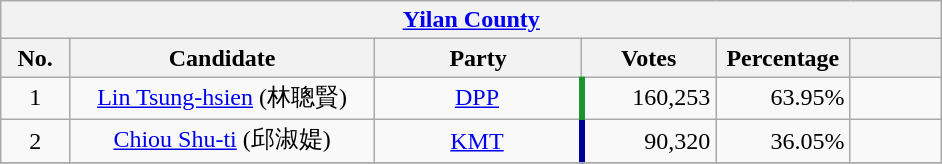<table class="wikitable collapsible" style="text-align:center">
<tr>
<th colspan="7" width=620px><a href='#'>Yilan County</a></th>
</tr>
<tr>
<th width=35>No.</th>
<th width=180>Candidate</th>
<th width=120>Party</th>
<th width=75>Votes</th>
<th width=75>Percentage</th>
<th width=49></th>
</tr>
<tr>
<td>1</td>
<td><a href='#'>Lin Tsung-hsien</a> (林聰賢)</td>
<td><a href='#'>DPP</a></td>
<td style="border-left:4px solid #1B9431;" align="right">160,253</td>
<td align="right">63.95%</td>
<td align="center"></td>
</tr>
<tr>
<td>2</td>
<td><a href='#'>Chiou Shu-ti</a> (邱淑媞)</td>
<td><a href='#'>KMT</a></td>
<td style="border-left:4px solid #000099;" align="right">90,320</td>
<td align="right">36.05%</td>
<td align="center"></td>
</tr>
<tr bgcolor=EEEEEE>
</tr>
</table>
